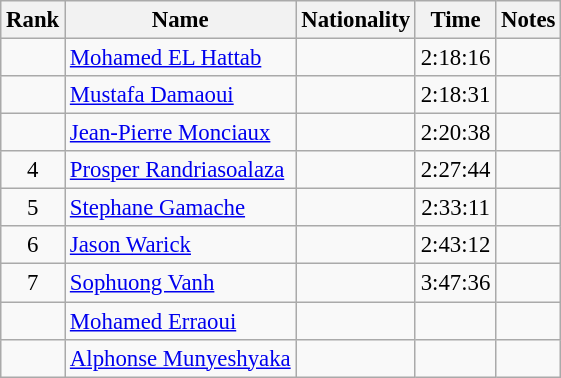<table class="wikitable sortable" style="text-align:center;font-size:95%">
<tr>
<th>Rank</th>
<th>Name</th>
<th>Nationality</th>
<th>Time</th>
<th>Notes</th>
</tr>
<tr>
<td></td>
<td align=left><a href='#'>Mohamed EL Hattab</a></td>
<td align=left></td>
<td>2:18:16</td>
<td></td>
</tr>
<tr>
<td></td>
<td align=left><a href='#'>Mustafa Damaoui</a></td>
<td align=left></td>
<td>2:18:31</td>
<td></td>
</tr>
<tr>
<td></td>
<td align=left><a href='#'>Jean-Pierre Monciaux</a></td>
<td align=left></td>
<td>2:20:38</td>
<td></td>
</tr>
<tr>
<td>4</td>
<td align=left><a href='#'>Prosper Randriasoalaza</a></td>
<td align=left></td>
<td>2:27:44</td>
<td></td>
</tr>
<tr>
<td>5</td>
<td align=left><a href='#'>Stephane Gamache</a></td>
<td align=left></td>
<td>2:33:11</td>
<td></td>
</tr>
<tr>
<td>6</td>
<td align=left><a href='#'>Jason Warick</a></td>
<td align=left></td>
<td>2:43:12</td>
<td></td>
</tr>
<tr>
<td>7</td>
<td align=left><a href='#'>Sophuong Vanh</a></td>
<td align=left></td>
<td>3:47:36</td>
<td></td>
</tr>
<tr>
<td></td>
<td align=left><a href='#'>Mohamed Erraoui</a></td>
<td align=left></td>
<td></td>
<td></td>
</tr>
<tr>
<td></td>
<td align=left><a href='#'>Alphonse Munyeshyaka</a></td>
<td align=left></td>
<td></td>
<td></td>
</tr>
</table>
